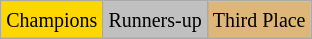<table class="wikitable">
<tr>
<td bgcolor="gold"><small>Champions</small></td>
<td style="background:silver;"><small>Runners-up</small></td>
<td style="background:#deb678;"><small>Third Place</small></td>
</tr>
</table>
